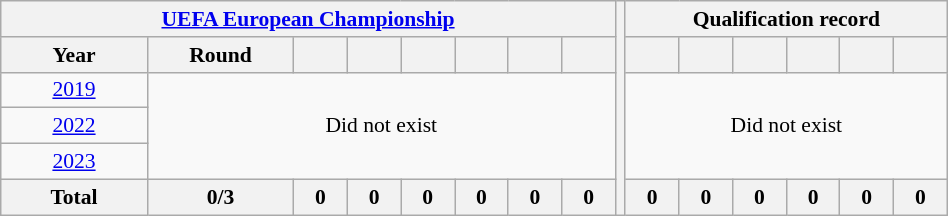<table class="wikitable" width=50% style="text-align: center;font-size:90%;">
<tr>
<th colspan=8><a href='#'>UEFA European Championship</a></th>
<th width=1% rowspan=20></th>
<th colspan=8>Qualification record</th>
</tr>
<tr>
<th width=80>Year</th>
<th width=80>Round</th>
<th width=25></th>
<th width=25></th>
<th width=25></th>
<th width=25></th>
<th width=25></th>
<th width=25></th>
<th width=25></th>
<th width=25></th>
<th width=25></th>
<th width=25></th>
<th width=25></th>
<th width=25></th>
</tr>
<tr>
<td> <a href='#'>2019</a></td>
<td colspan=7 rowspan=3>Did not exist</td>
<td colspan=7 rowspan=3>Did not exist</td>
</tr>
<tr>
<td> <a href='#'>2022</a></td>
</tr>
<tr>
<td> <a href='#'>2023</a></td>
</tr>
<tr>
<th>Total</th>
<th>0/3</th>
<th>0</th>
<th>0</th>
<th>0</th>
<th>0</th>
<th>0</th>
<th>0</th>
<th>0</th>
<th>0</th>
<th>0</th>
<th>0</th>
<th>0</th>
<th>0</th>
</tr>
</table>
